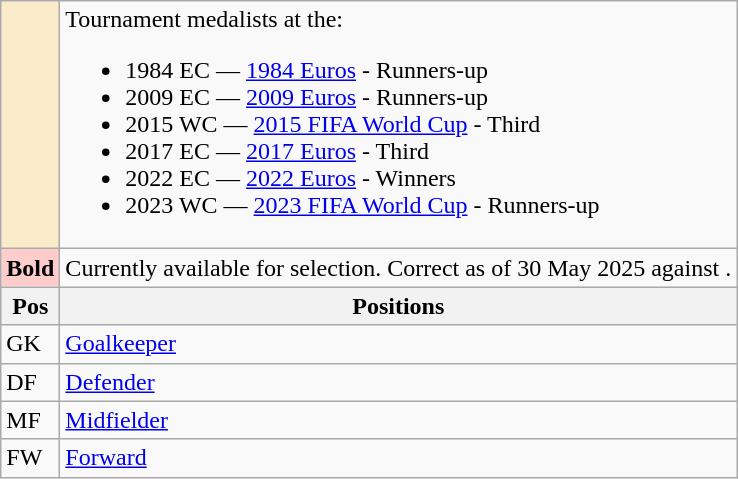<table class="wikitable">
<tr>
<td style="background-color:#faecc8"></td>
<td>Tournament medalists at the:<br><ul><li>1984 EC — <a href='#'>1984 Euros</a> -  Runners-up</li><li>2009 EC — <a href='#'>2009 Euros</a> -  Runners-up</li><li>2015 WC — <a href='#'>2015 FIFA World Cup</a> -  Third</li><li>2017 EC — <a href='#'>2017 Euros</a> -  Third</li><li>2022 EC — <a href='#'>2022 Euros</a> -  Winners</li><li>2023 WC — <a href='#'>2023 FIFA World Cup</a> -  Runners-up</li></ul></td>
</tr>
<tr>
<td style="background-color:#FFCCCC"><strong>Bold</strong></td>
<td>Currently available for selection. Correct as of 30 May 2025 against .</td>
</tr>
<tr>
<th>Pos</th>
<th style="align: left">Positions</th>
</tr>
<tr>
<td>GK</td>
<td><a href='#'>Goalkeeper</a></td>
</tr>
<tr>
<td>DF</td>
<td><a href='#'>Defender</a></td>
</tr>
<tr>
<td>MF</td>
<td><a href='#'>Midfielder</a></td>
</tr>
<tr>
<td>FW</td>
<td><a href='#'>Forward</a></td>
</tr>
</table>
